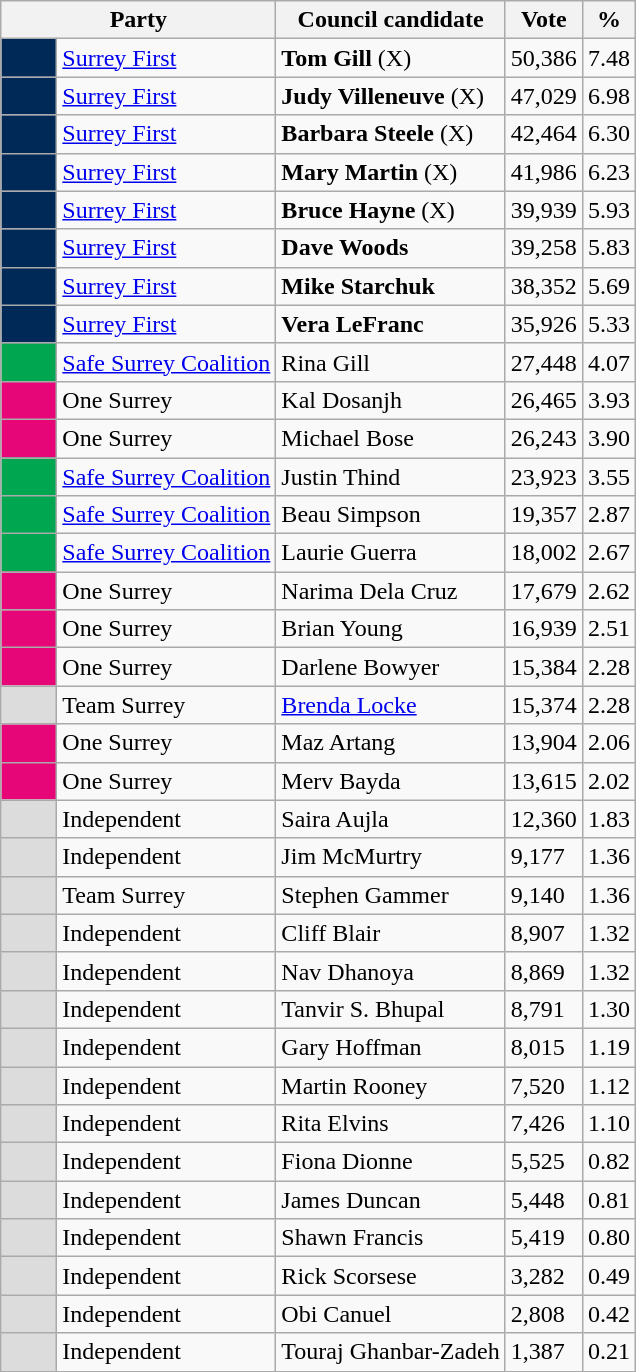<table class="wikitable">
<tr>
<th colspan=2>Party</th>
<th>Council candidate</th>
<th>Vote</th>
<th>%</th>
</tr>
<tr>
<td style="background:#002957;" width="30px"> </td>
<td><a href='#'>Surrey First</a></td>
<td><strong>Tom Gill</strong> (X)</td>
<td>50,386</td>
<td>7.48</td>
</tr>
<tr>
<td style="background:#002957;" width="30px"> </td>
<td><a href='#'>Surrey First</a></td>
<td><strong>Judy Villeneuve</strong> (X)</td>
<td>47,029</td>
<td>6.98</td>
</tr>
<tr>
<td style="background:#002957;" width="30px"> </td>
<td><a href='#'>Surrey First</a></td>
<td><strong>Barbara Steele</strong> (X)</td>
<td>42,464</td>
<td>6.30</td>
</tr>
<tr>
<td style="background:#002957;" width="30px"> </td>
<td><a href='#'>Surrey First</a></td>
<td><strong>Mary Martin</strong> (X)</td>
<td>41,986</td>
<td>6.23</td>
</tr>
<tr>
<td style="background:#002957;" width="30px"> </td>
<td><a href='#'>Surrey First</a></td>
<td><strong>Bruce Hayne</strong> (X)</td>
<td>39,939</td>
<td>5.93</td>
</tr>
<tr>
<td style="background:#002957;" width="30px"> </td>
<td><a href='#'>Surrey First</a></td>
<td><strong>Dave Woods</strong></td>
<td>39,258</td>
<td>5.83</td>
</tr>
<tr>
<td style="background:#002957;" width="30px"> </td>
<td><a href='#'>Surrey First</a></td>
<td><strong>Mike Starchuk</strong></td>
<td>38,352</td>
<td>5.69</td>
</tr>
<tr>
<td style="background:#002957;" width="30px"> </td>
<td><a href='#'>Surrey First</a></td>
<td><strong>Vera LeFranc</strong></td>
<td>35,926</td>
<td>5.33</td>
</tr>
<tr>
<td style="background:#00A650;" width="30px"> </td>
<td><a href='#'>Safe Surrey Coalition</a></td>
<td>Rina Gill</td>
<td>27,448</td>
<td>4.07</td>
</tr>
<tr>
<td style="background:#E60677;" width="30px"> </td>
<td>One Surrey</td>
<td>Kal Dosanjh</td>
<td>26,465</td>
<td>3.93</td>
</tr>
<tr>
<td style="background:#E60677;" width="30px"> </td>
<td>One Surrey</td>
<td>Michael Bose</td>
<td>26,243</td>
<td>3.90</td>
</tr>
<tr>
<td style="background:#00A650;" width="30px"> </td>
<td><a href='#'>Safe Surrey Coalition</a></td>
<td>Justin Thind</td>
<td>23,923</td>
<td>3.55</td>
</tr>
<tr>
<td style="background:#00A650;" width="30px"> </td>
<td><a href='#'>Safe Surrey Coalition</a></td>
<td>Beau Simpson</td>
<td>19,357</td>
<td>2.87</td>
</tr>
<tr>
<td style="background:#00A650;" width="30px"> </td>
<td><a href='#'>Safe Surrey Coalition</a></td>
<td>Laurie Guerra</td>
<td>18,002</td>
<td>2.67</td>
</tr>
<tr>
<td style="background:#E60677;" width="30px"> </td>
<td>One Surrey</td>
<td>Narima Dela Cruz</td>
<td>17,679</td>
<td>2.62</td>
</tr>
<tr>
<td style="background:#E60677;" width="30px"> </td>
<td>One Surrey</td>
<td>Brian Young</td>
<td>16,939</td>
<td>2.51</td>
</tr>
<tr>
<td style="background:#E60677;" width="30px"> </td>
<td>One Surrey</td>
<td>Darlene Bowyer</td>
<td>15,384</td>
<td>2.28</td>
</tr>
<tr>
<td style="background:gainsboro" width="30px"> </td>
<td>Team Surrey</td>
<td><a href='#'>Brenda Locke</a></td>
<td>15,374</td>
<td>2.28</td>
</tr>
<tr>
<td style="background:#E60677;" width="30px"> </td>
<td>One Surrey</td>
<td>Maz Artang</td>
<td>13,904</td>
<td>2.06</td>
</tr>
<tr>
<td style="background:#E60677;" width="30px"> </td>
<td>One Surrey</td>
<td>Merv Bayda</td>
<td>13,615</td>
<td>2.02</td>
</tr>
<tr>
<td style="background:gainsboro" width="30px"> </td>
<td>Independent</td>
<td>Saira Aujla</td>
<td>12,360</td>
<td>1.83</td>
</tr>
<tr>
<td style="background:gainsboro" width="30px"> </td>
<td>Independent</td>
<td>Jim McMurtry</td>
<td>9,177</td>
<td>1.36</td>
</tr>
<tr>
<td style="background:gainsboro" width="30px"> </td>
<td>Team Surrey</td>
<td>Stephen Gammer</td>
<td>9,140</td>
<td>1.36</td>
</tr>
<tr>
<td style="background:gainsboro" width="30px"> </td>
<td>Independent</td>
<td>Cliff Blair</td>
<td>8,907</td>
<td>1.32</td>
</tr>
<tr>
<td style="background:gainsboro" width="30px"> </td>
<td>Independent</td>
<td>Nav Dhanoya</td>
<td>8,869</td>
<td>1.32</td>
</tr>
<tr>
<td style="background:gainsboro" width="30px"> </td>
<td>Independent</td>
<td>Tanvir S. Bhupal</td>
<td>8,791</td>
<td>1.30</td>
</tr>
<tr>
<td style="background:gainsboro" width="30px"> </td>
<td>Independent</td>
<td>Gary Hoffman</td>
<td>8,015</td>
<td>1.19</td>
</tr>
<tr>
<td style="background:gainsboro" width="30px"> </td>
<td>Independent</td>
<td>Martin Rooney</td>
<td>7,520</td>
<td>1.12</td>
</tr>
<tr>
<td style="background:gainsboro" width="30px"> </td>
<td>Independent</td>
<td>Rita Elvins</td>
<td>7,426</td>
<td>1.10</td>
</tr>
<tr>
<td style="background:gainsboro" width="30px"> </td>
<td>Independent</td>
<td>Fiona Dionne</td>
<td>5,525</td>
<td>0.82</td>
</tr>
<tr>
<td style="background:gainsboro" width="30px"> </td>
<td>Independent</td>
<td>James Duncan</td>
<td>5,448</td>
<td>0.81</td>
</tr>
<tr>
<td style="background:gainsboro" width="30px"> </td>
<td>Independent</td>
<td>Shawn Francis</td>
<td>5,419</td>
<td>0.80</td>
</tr>
<tr>
<td style="background:gainsboro" width="30px"> </td>
<td>Independent</td>
<td>Rick Scorsese</td>
<td>3,282</td>
<td>0.49</td>
</tr>
<tr>
<td style="background:gainsboro" width="30px"> </td>
<td>Independent</td>
<td>Obi Canuel</td>
<td>2,808</td>
<td>0.42</td>
</tr>
<tr>
<td style="background:gainsboro" width="30px"> </td>
<td>Independent</td>
<td>Touraj Ghanbar-Zadeh</td>
<td>1,387</td>
<td>0.21</td>
</tr>
</table>
